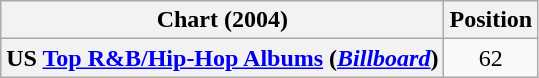<table class="wikitable plainrowheaders">
<tr>
<th>Chart (2004)</th>
<th>Position</th>
</tr>
<tr>
<th scope="row">US <a href='#'>Top R&B/Hip-Hop Albums</a> (<em><a href='#'>Billboard</a></em>)</th>
<td style="text-align:center;">62</td>
</tr>
</table>
